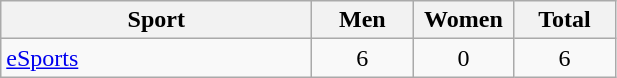<table class="wikitable" style="text-align:center;">
<tr>
<th width=200>Sport</th>
<th width=60>Men</th>
<th width=60>Women</th>
<th width=60>Total</th>
</tr>
<tr>
<td align=left><a href='#'>eSports</a></td>
<td>6</td>
<td>0</td>
<td>6</td>
</tr>
</table>
